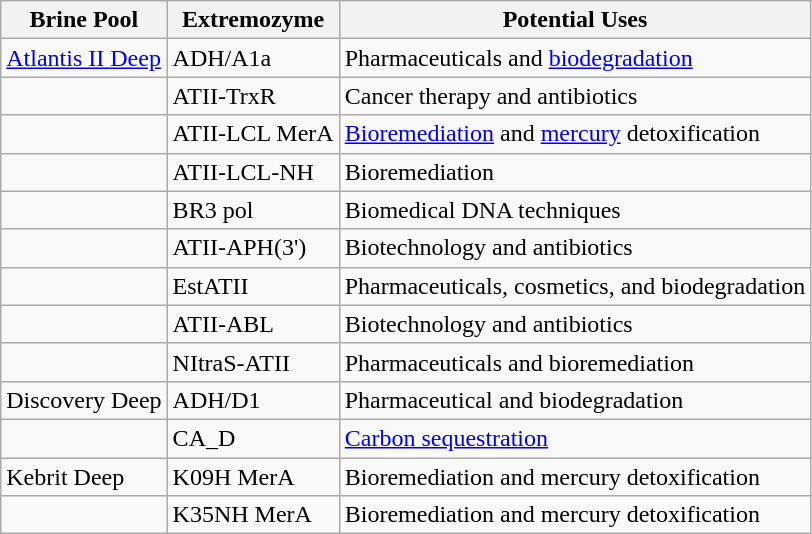<table class="wikitable">
<tr>
<th>Brine Pool</th>
<th>Extremozyme</th>
<th>Potential Uses</th>
</tr>
<tr>
<td><a href='#'>Atlantis II Deep</a></td>
<td>ADH/A1a</td>
<td>Pharmaceuticals and <a href='#'>biodegradation</a></td>
</tr>
<tr>
<td></td>
<td>ATII-TrxR</td>
<td>Cancer therapy and antibiotics</td>
</tr>
<tr>
<td></td>
<td>ATII-LCL MerA</td>
<td><a href='#'>Bioremediation</a> and <a href='#'>mercury</a> detoxification</td>
</tr>
<tr>
<td></td>
<td>ATII-LCL-NH</td>
<td>Bioremediation</td>
</tr>
<tr>
<td></td>
<td>BR3 pol</td>
<td>Biomedical DNA techniques</td>
</tr>
<tr>
<td></td>
<td>ATII-APH(3')</td>
<td>Biotechnology and antibiotics</td>
</tr>
<tr>
<td></td>
<td>EstATII</td>
<td>Pharmaceuticals, cosmetics, and biodegradation</td>
</tr>
<tr>
<td></td>
<td>ATII-ABL</td>
<td>Biotechnology and antibiotics</td>
</tr>
<tr>
<td></td>
<td>NItraS-ATII</td>
<td>Pharmaceuticals and bioremediation</td>
</tr>
<tr>
<td>Discovery Deep</td>
<td>ADH/D1</td>
<td>Pharmaceutical and biodegradation</td>
</tr>
<tr>
<td></td>
<td>CA_D</td>
<td><a href='#'>Carbon sequestration</a></td>
</tr>
<tr>
<td>Kebrit Deep</td>
<td>K09H MerA</td>
<td>Bioremediation and mercury detoxification</td>
</tr>
<tr>
<td></td>
<td>K35NH MerA</td>
<td>Bioremediation and mercury detoxification</td>
</tr>
</table>
